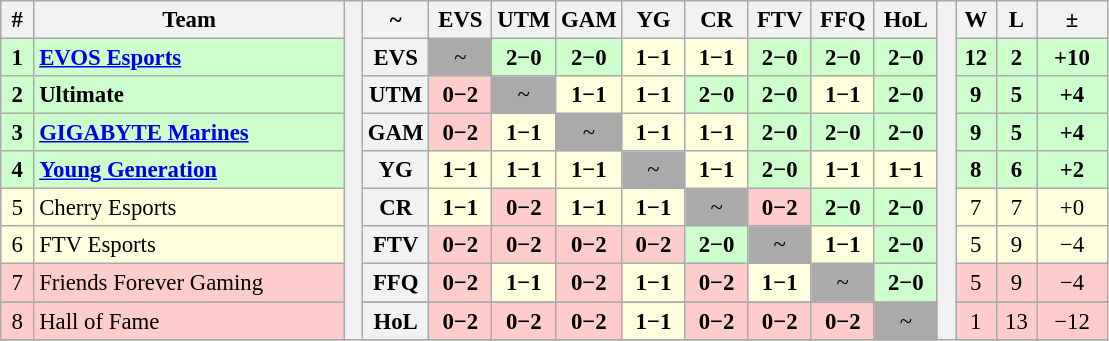<table class="wikitable" style="font-size: 95%; text-align: center">
<tr>
<th style="width:15px;">#</th>
<th style="width:200px;">Team</th>
<th rowspan="11" style="width:5px;;"></th>
<th>~</th>
<th style="width:35px;" title="">EVS</th>
<th style="width:35px;" title="">UTM</th>
<th style="width:35px;" title="">GAM</th>
<th style="width:35px;" title="">YG</th>
<th style="width:35px;" title="">CR</th>
<th style="width:35px;" title="">FTV</th>
<th style="width:35px;" title="">FFQ</th>
<th style="width:35px;" title="">HoL</th>
<th rowspan="11" style="width:5px;;"></th>
<th style="width:20px;" title="Wins">W</th>
<th style="width:20px;" title="Losses">L</th>
<th style="width:40px;">±</th>
</tr>
<tr style="background:#cfc;">
<td><strong>1</strong></td>
<td style="text-align: left"><strong><a href='#'>EVOS Esports</a></strong></td>
<th>EVS</th>
<td style="background:#aaa;">~</td>
<td style="background:#cfc;"><strong>2−0</strong></td>
<td style="background:#cfc;"><strong>2−0</strong></td>
<td style="background:#ffd;"><strong>1−1</strong></td>
<td style="background:#ffd;"><strong>1−1</strong></td>
<td style="background:#cfc;"><strong>2−0</strong></td>
<td style="background:#cfc;"><strong>2−0</strong></td>
<td style="background:#cfc;"><strong>2−0</strong></td>
<td><strong>12</strong></td>
<td><strong>2</strong></td>
<td><strong>+10</strong></td>
</tr>
<tr style="background:#cfc;">
<td><strong>2</strong></td>
<td style="text-align: left"><strong>Ultimate</strong></td>
<th>UTM</th>
<td style="background:#fcc;"><strong>0−2</strong></td>
<td style="background:#aaa;">~</td>
<td style="background:#ffd;"><strong>1−1</strong></td>
<td style="background:#ffd;"><strong>1−1</strong></td>
<td style="background:#cfc;"><strong>2−0</strong></td>
<td style="background:#cfc;"><strong>2−0</strong></td>
<td style="background:#ffd;"><strong>1−1</strong></td>
<td style="background:#cfc;"><strong>2−0</strong></td>
<td><strong>9</strong></td>
<td><strong>5</strong></td>
<td><strong>+4</strong></td>
</tr>
<tr style="background:#cfc;">
<td><strong>3</strong></td>
<td style="text-align: left"><strong><a href='#'>GIGABYTE Marines</a></strong></td>
<th>GAM</th>
<td style="background:#fcc;"><strong>0−2</strong></td>
<td style="background:#ffd;"><strong>1−1</strong></td>
<td style="background:#aaa;">~</td>
<td style="background:#ffd;"><strong>1−1</strong></td>
<td style="background:#ffd;"><strong>1−1</strong></td>
<td style="background:#cfc;"><strong>2−0</strong></td>
<td style="background:#cfc;"><strong>2−0</strong></td>
<td style="background:#cfc;"><strong>2−0</strong></td>
<td><strong>9</strong></td>
<td><strong>5</strong></td>
<td><strong>+4</strong></td>
</tr>
<tr style="background:#cfc;">
<td><strong>4</strong></td>
<td style="text-align: left"><strong><a href='#'>Young Generation</a></strong></td>
<th>YG</th>
<td style="background:#ffd;"><strong>1−1</strong></td>
<td style="background:#ffd;"><strong>1−1</strong></td>
<td style="background:#ffd;"><strong>1−1</strong></td>
<td style="background:#aaa;">~</td>
<td style="background:#ffd;"><strong>1−1</strong></td>
<td style="background:#cfc;"><strong>2−0</strong></td>
<td style="background:#ffd;"><strong>1−1</strong></td>
<td style="background:#ffd;"><strong>1−1</strong></td>
<td><strong>8</strong></td>
<td><strong>6</strong></td>
<td><strong>+2</strong></td>
</tr>
<tr style="background:#ffd;">
<td>5</td>
<td style="text-align: left">Cherry Esports</td>
<th>CR</th>
<td style="background:#ffd;"><strong>1−1</strong></td>
<td style="background:#fcc;"><strong>0−2</strong></td>
<td style="background:#ffd;"><strong>1−1</strong></td>
<td style="background:#ffd;"><strong>1−1</strong></td>
<td style="background:#aaa;">~</td>
<td style="background:#fcc;"><strong>0−2</strong></td>
<td style="background:#cfc;"><strong>2−0</strong></td>
<td style="background:#cfc;"><strong>2−0</strong></td>
<td>7</td>
<td>7</td>
<td>+0</td>
</tr>
<tr style="background:#ffd;">
<td>6</td>
<td style="text-align: left">FTV Esports</td>
<th>FTV</th>
<td style="background:#fcc;"><strong>0−2</strong></td>
<td style="background:#fcc;"><strong>0−2</strong></td>
<td style="background:#fcc;"><strong>0−2</strong></td>
<td style="background:#fcc;"><strong>0−2</strong></td>
<td style="background:#cfc;"><strong>2−0</strong></td>
<td style="background:#aaa;">~</td>
<td style="background:#ffd;"><strong>1−1</strong></td>
<td style="background:#cfc;"><strong>2−0</strong></td>
<td>5</td>
<td>9</td>
<td>−4</td>
</tr>
<tr style="background:#fcc;">
<td>7</td>
<td style="text-align: left">Friends Forever Gaming</td>
<th>FFQ</th>
<td style="background:#fcc;"><strong>0−2</strong></td>
<td style="background:#ffd;"><strong>1−1</strong></td>
<td style="background:#fcc;"><strong>0−2</strong></td>
<td style="background:#ffd;"><strong>1−1</strong></td>
<td style="background:#fcc;"><strong>0−2</strong></td>
<td style="background:#ffd;"><strong>1−1</strong></td>
<td style="background:#aaa;">~</td>
<td style="background:#cfc;"><strong>2−0</strong></td>
<td>5</td>
<td>9</td>
<td>−4</td>
</tr>
<tr>
</tr>
<tr style="background:#fcc;">
<td>8</td>
<td style="text-align: left">Hall of Fame</td>
<th>HoL</th>
<td style="background:#fcc;"><strong>0−2</strong></td>
<td style="background:#fcc;"><strong>0−2</strong></td>
<td style="background:#fcc;"><strong>0−2</strong></td>
<td style="background:#ffd;"><strong>1−1</strong></td>
<td style="background:#fcc;"><strong>0−2</strong></td>
<td style="background:#fcc;"><strong>0−2</strong></td>
<td style="background:#fcc;"><strong>0−2</strong></td>
<td style="background:#aaa;">~</td>
<td>1</td>
<td>13</td>
<td>−12</td>
</tr>
<tr>
</tr>
</table>
